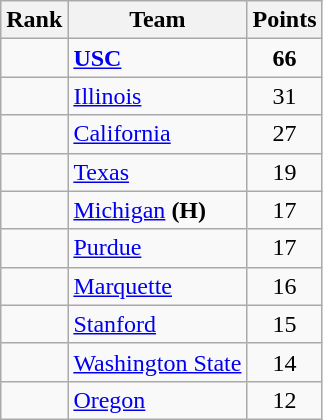<table class="wikitable sortable" style="text-align:center">
<tr>
<th>Rank</th>
<th>Team</th>
<th>Points</th>
</tr>
<tr>
<td></td>
<td align=left><strong><a href='#'>USC</a></strong></td>
<td><strong>66</strong></td>
</tr>
<tr>
<td></td>
<td align=left><a href='#'>Illinois</a></td>
<td>31</td>
</tr>
<tr>
<td></td>
<td align=left><a href='#'>California</a></td>
<td>27</td>
</tr>
<tr>
<td></td>
<td align=left><a href='#'>Texas</a></td>
<td>19</td>
</tr>
<tr>
<td></td>
<td align=left><a href='#'>Michigan</a> <strong>(H)</strong></td>
<td>17</td>
</tr>
<tr>
<td></td>
<td align=left><a href='#'>Purdue</a></td>
<td>17</td>
</tr>
<tr>
<td></td>
<td align=left><a href='#'>Marquette</a></td>
<td>16</td>
</tr>
<tr>
<td></td>
<td align=left><a href='#'>Stanford</a></td>
<td>15</td>
</tr>
<tr>
<td></td>
<td align=left><a href='#'>Washington State</a></td>
<td>14</td>
</tr>
<tr>
<td></td>
<td align=left><a href='#'>Oregon</a></td>
<td>12</td>
</tr>
</table>
